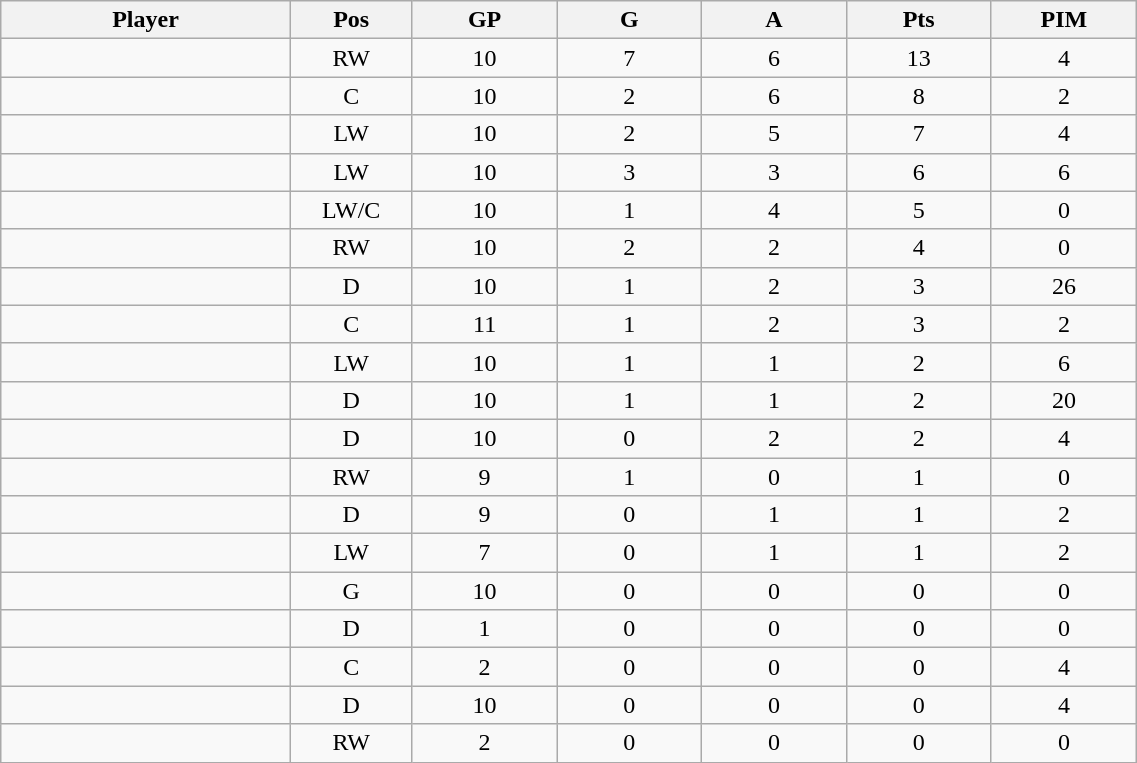<table class="wikitable sortable" width="60%">
<tr ALIGN="center">
<th bgcolor="#DDDDFF" width="10%">Player</th>
<th bgcolor="#DDDDFF" width="3%" title="Position">Pos</th>
<th bgcolor="#DDDDFF" width="5%" title="Games played">GP</th>
<th bgcolor="#DDDDFF" width="5%" title="Goals">G</th>
<th bgcolor="#DDDDFF" width="5%" title="Assists">A</th>
<th bgcolor="#DDDDFF" width="5%" title="Points">Pts</th>
<th bgcolor="#DDDDFF" width="5%" title="Penalties in Minutes">PIM</th>
</tr>
<tr align="center">
<td align="right"></td>
<td>RW</td>
<td>10</td>
<td>7</td>
<td>6</td>
<td>13</td>
<td>4</td>
</tr>
<tr align="center">
<td align="right"></td>
<td>C</td>
<td>10</td>
<td>2</td>
<td>6</td>
<td>8</td>
<td>2</td>
</tr>
<tr align="center">
<td align="right"></td>
<td>LW</td>
<td>10</td>
<td>2</td>
<td>5</td>
<td>7</td>
<td>4</td>
</tr>
<tr align="center">
<td align="right"></td>
<td>LW</td>
<td>10</td>
<td>3</td>
<td>3</td>
<td>6</td>
<td>6</td>
</tr>
<tr align="center">
<td align="right"></td>
<td>LW/C</td>
<td>10</td>
<td>1</td>
<td>4</td>
<td>5</td>
<td>0</td>
</tr>
<tr align="center">
<td align="right"></td>
<td>RW</td>
<td>10</td>
<td>2</td>
<td>2</td>
<td>4</td>
<td>0</td>
</tr>
<tr align="center">
<td align="right"></td>
<td>D</td>
<td>10</td>
<td>1</td>
<td>2</td>
<td>3</td>
<td>26</td>
</tr>
<tr align="center">
<td align="right"></td>
<td>C</td>
<td>11</td>
<td>1</td>
<td>2</td>
<td>3</td>
<td>2</td>
</tr>
<tr align="center">
<td align="right"></td>
<td>LW</td>
<td>10</td>
<td>1</td>
<td>1</td>
<td>2</td>
<td>6</td>
</tr>
<tr align="center">
<td align="right"></td>
<td>D</td>
<td>10</td>
<td>1</td>
<td>1</td>
<td>2</td>
<td>20</td>
</tr>
<tr align="center">
<td align="right"></td>
<td>D</td>
<td>10</td>
<td>0</td>
<td>2</td>
<td>2</td>
<td>4</td>
</tr>
<tr align="center">
<td align="right"></td>
<td>RW</td>
<td>9</td>
<td>1</td>
<td>0</td>
<td>1</td>
<td>0</td>
</tr>
<tr align="center">
<td align="right"></td>
<td>D</td>
<td>9</td>
<td>0</td>
<td>1</td>
<td>1</td>
<td>2</td>
</tr>
<tr align="center">
<td align="right"></td>
<td>LW</td>
<td>7</td>
<td>0</td>
<td>1</td>
<td>1</td>
<td>2</td>
</tr>
<tr align="center">
<td align="right"></td>
<td>G</td>
<td>10</td>
<td>0</td>
<td>0</td>
<td>0</td>
<td>0</td>
</tr>
<tr align="center">
<td align="right"></td>
<td>D</td>
<td>1</td>
<td>0</td>
<td>0</td>
<td>0</td>
<td>0</td>
</tr>
<tr align="center">
<td align="right"></td>
<td>C</td>
<td>2</td>
<td>0</td>
<td>0</td>
<td>0</td>
<td>4</td>
</tr>
<tr align="center">
<td align="right"></td>
<td>D</td>
<td>10</td>
<td>0</td>
<td>0</td>
<td>0</td>
<td>4</td>
</tr>
<tr align="center">
<td align="right"></td>
<td>RW</td>
<td>2</td>
<td>0</td>
<td>0</td>
<td>0</td>
<td>0</td>
</tr>
</table>
